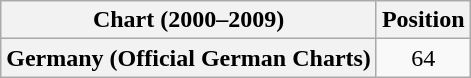<table class="wikitable plainrowheaders" style="text-align:center">
<tr>
<th>Chart (2000–2009)</th>
<th>Position</th>
</tr>
<tr>
<th scope="row">Germany (Official German Charts)</th>
<td>64</td>
</tr>
</table>
